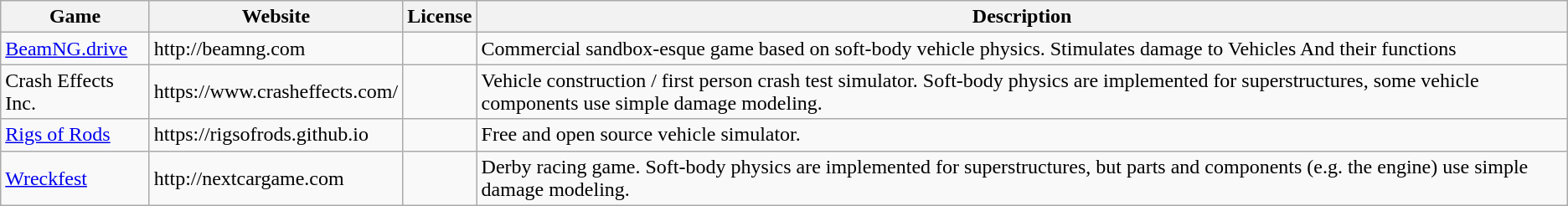<table class="wikitable">
<tr>
<th>Game</th>
<th>Website</th>
<th>License</th>
<th>Description</th>
</tr>
<tr>
<td><a href='#'>BeamNG.drive</a></td>
<td>http://beamng.com</td>
<td></td>
<td>Commercial sandbox-esque game based on soft-body vehicle physics. Stimulates damage to Vehicles And their functions</td>
</tr>
<tr>
<td>Crash Effects Inc.</td>
<td>https://www.crasheffects.com/</td>
<td></td>
<td>Vehicle construction / first person crash test simulator. Soft-body physics are implemented for superstructures, some vehicle components use simple damage modeling.</td>
</tr>
<tr>
<td><a href='#'>Rigs of Rods</a></td>
<td>https://rigsofrods.github.io</td>
<td></td>
<td>Free and open source vehicle simulator.</td>
</tr>
<tr>
<td><a href='#'>Wreckfest</a></td>
<td>http://nextcargame.com</td>
<td></td>
<td>Derby racing game. Soft-body physics are implemented for superstructures, but parts and components (e.g. the engine) use simple damage modeling.</td>
</tr>
</table>
